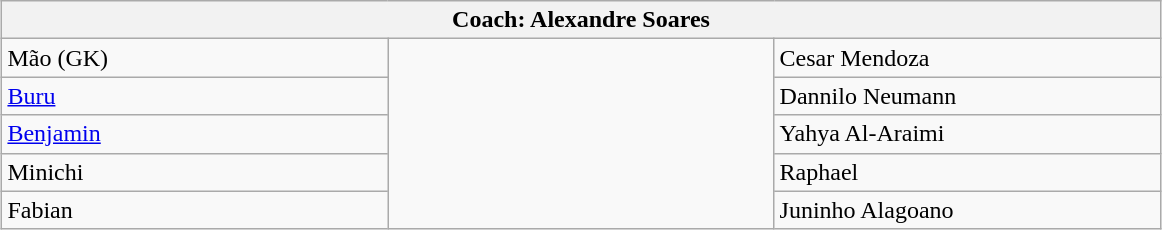<table class="wikitable"  style="margin:1em auto;">
<tr>
<th width="750" colspan="3"><strong>Coach: Alexandre Soares</strong></th>
</tr>
<tr>
<td width="250"> Mão (GK)</td>
<td width="250" rowspan="6"></td>
<td width="250"> Cesar Mendoza</td>
</tr>
<tr>
<td width="250"> <a href='#'>Buru</a></td>
<td width="250"> Dannilo Neumann</td>
</tr>
<tr>
<td width="250"> <a href='#'>Benjamin</a></td>
<td width="250"> Yahya Al-Araimi</td>
</tr>
<tr>
<td width="250"> Minichi</td>
<td width="250"> Raphael</td>
</tr>
<tr>
<td width="250"> Fabian</td>
<td width="250"> Juninho Alagoano</td>
</tr>
</table>
